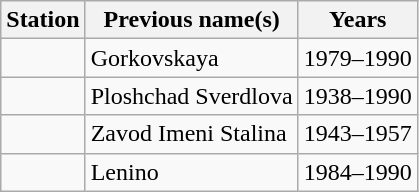<table class="wikitable" style="border-collapse: collapse; text-align: left;">
<tr>
<th>Station</th>
<th>Previous name(s)</th>
<th>Years</th>
</tr>
<tr>
<td style="text-align: left;"></td>
<td>Gorkovskaya</td>
<td>1979–1990</td>
</tr>
<tr>
<td style="text-align: left;"></td>
<td>Ploshchad Sverdlova</td>
<td>1938–1990</td>
</tr>
<tr>
<td style="text-align: left;"></td>
<td>Zavod Imeni Stalina</td>
<td>1943–1957</td>
</tr>
<tr>
<td style="text-align: left;"></td>
<td>Lenino</td>
<td>1984–1990</td>
</tr>
</table>
